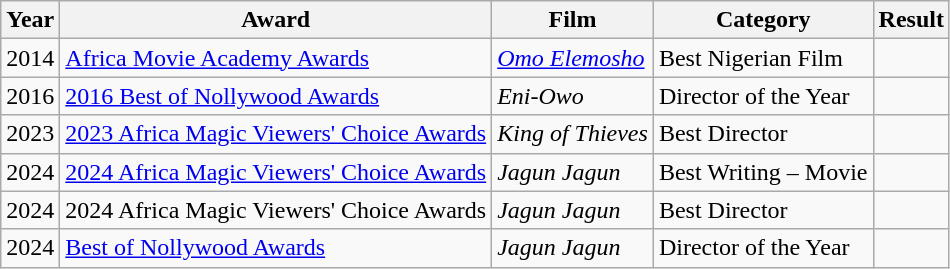<table class="wikitable">
<tr>
<th>Year</th>
<th>Award</th>
<th>Film</th>
<th>Category</th>
<th>Result</th>
</tr>
<tr>
<td>2014</td>
<td><a href='#'>Africa Movie Academy Awards</a></td>
<td><em><a href='#'>Omo Elemosho</a></em></td>
<td>Best Nigerian Film</td>
<td></td>
</tr>
<tr>
<td>2016</td>
<td><a href='#'>2016 Best of Nollywood Awards</a></td>
<td><em>Eni-Owo</em></td>
<td>Director of the Year</td>
<td></td>
</tr>
<tr>
<td>2023</td>
<td><a href='#'>2023 Africa Magic Viewers' Choice Awards</a></td>
<td><em>King of Thieves</em></td>
<td>Best Director</td>
<td></td>
</tr>
<tr>
<td>2024</td>
<td><a href='#'>2024 Africa Magic Viewers' Choice Awards</a></td>
<td><em>Jagun Jagun</em></td>
<td>Best Writing – Movie</td>
<td></td>
</tr>
<tr>
<td>2024</td>
<td>2024 Africa Magic Viewers' Choice Awards</td>
<td><em>Jagun Jagun</em></td>
<td>Best Director</td>
<td></td>
</tr>
<tr>
<td>2024</td>
<td><a href='#'>Best of Nollywood Awards</a></td>
<td><em>Jagun Jagun</em></td>
<td>Director of the Year</td>
<td></td>
</tr>
</table>
